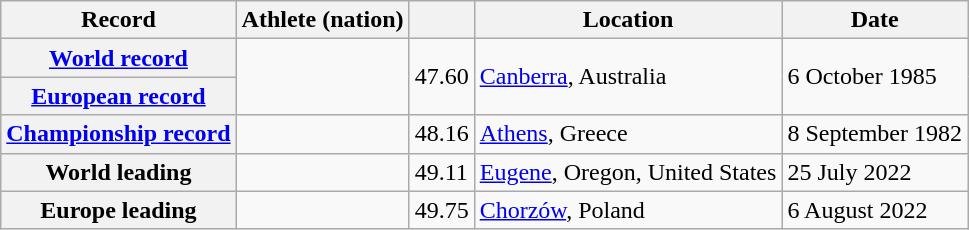<table class="wikitable">
<tr>
<th scope="col">Record</th>
<th scope="col">Athlete (nation)</th>
<th scope="col" style="text-align:center"></th>
<th scope="col">Location</th>
<th scope="col">Date</th>
</tr>
<tr>
<th scope="row"><a href='#'>World record</a></th>
<td rowspan=2></td>
<td rowspan=2>47.60</td>
<td rowspan=2><a href='#'>Canberra</a>, Australia</td>
<td rowspan=2>6 October 1985</td>
</tr>
<tr>
<th scope="row"><a href='#'>European record</a></th>
</tr>
<tr>
<th scope="row"><a href='#'>Championship record</a></th>
<td></td>
<td>48.16</td>
<td><a href='#'>Athens</a>, Greece</td>
<td>8 September 1982</td>
</tr>
<tr>
<th scope="row">World leading</th>
<td></td>
<td>49.11</td>
<td><a href='#'>Eugene</a>, Oregon, United States</td>
<td>25 July 2022</td>
</tr>
<tr>
<th scope="row">Europe leading</th>
<td></td>
<td>49.75</td>
<td><a href='#'>Chorzów</a>, Poland</td>
<td>6 August 2022</td>
</tr>
</table>
